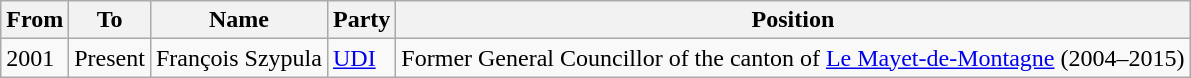<table class="wikitable">
<tr>
<th>From</th>
<th>To</th>
<th>Name</th>
<th>Party</th>
<th>Position</th>
</tr>
<tr>
<td>2001</td>
<td>Present</td>
<td>François Szypula</td>
<td><a href='#'>UDI</a></td>
<td>Former General Councillor of the canton of <a href='#'>Le Mayet-de-Montagne</a> (2004–2015)</td>
</tr>
</table>
